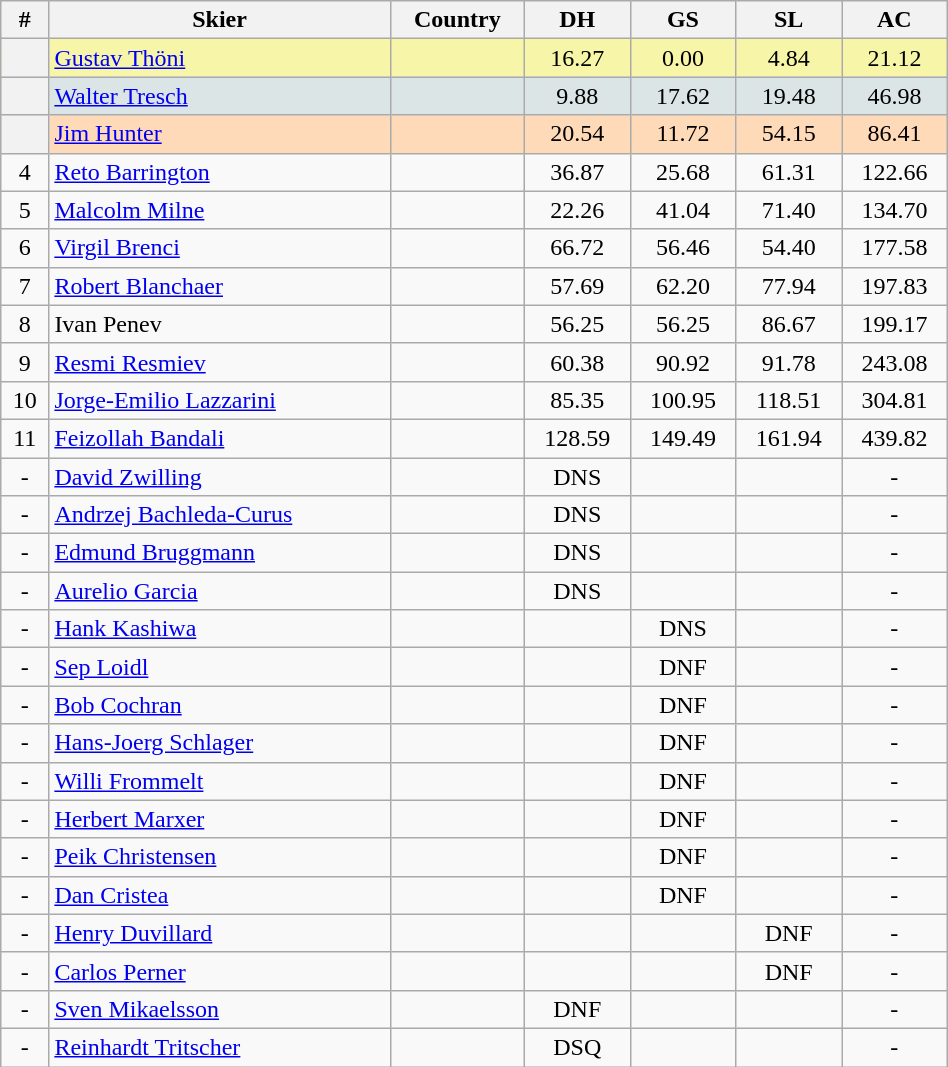<table class="wikitable sortable" width=50% style="font-size:100%; text-align:center;">
<tr>
<th>#</th>
<th>Skier</th>
<th>Country</th>
<th>DH</th>
<th>GS</th>
<th>SL</th>
<th>AC</th>
</tr>
<tr style="background:#F7F6A8">
<th></th>
<td align=left><a href='#'>Gustav Thöni</a></td>
<td align=left></td>
<td>16.27</td>
<td>0.00</td>
<td>4.84</td>
<td>21.12</td>
</tr>
<tr style="background:#DCE5E5">
<th></th>
<td align=left><a href='#'>Walter Tresch</a></td>
<td align=left></td>
<td>9.88</td>
<td>17.62</td>
<td>19.48</td>
<td>46.98</td>
</tr>
<tr style="background:#FFDAB9">
<th></th>
<td align=left><a href='#'>Jim Hunter</a></td>
<td align=left></td>
<td>20.54</td>
<td>11.72</td>
<td>54.15</td>
<td>86.41</td>
</tr>
<tr>
<td>4</td>
<td align=left><a href='#'>Reto Barrington</a></td>
<td align=left></td>
<td>36.87</td>
<td>25.68</td>
<td>61.31</td>
<td>122.66</td>
</tr>
<tr>
<td>5</td>
<td align=left><a href='#'>Malcolm Milne</a></td>
<td align=left></td>
<td>22.26</td>
<td>41.04</td>
<td>71.40</td>
<td>134.70</td>
</tr>
<tr>
<td>6</td>
<td align=left><a href='#'>Virgil Brenci</a></td>
<td align=left></td>
<td>66.72</td>
<td>56.46</td>
<td>54.40</td>
<td>177.58</td>
</tr>
<tr>
<td>7</td>
<td align=left><a href='#'>Robert Blanchaer</a></td>
<td align=left></td>
<td>57.69</td>
<td>62.20</td>
<td>77.94</td>
<td>197.83</td>
</tr>
<tr>
<td>8</td>
<td align=left>Ivan Penev</td>
<td align=left></td>
<td>56.25</td>
<td>56.25</td>
<td>86.67</td>
<td>199.17</td>
</tr>
<tr>
<td>9</td>
<td align=left><a href='#'>Resmi Resmiev</a></td>
<td align=left></td>
<td>60.38</td>
<td>90.92</td>
<td>91.78</td>
<td>243.08</td>
</tr>
<tr>
<td>10</td>
<td align=left><a href='#'>Jorge-Emilio Lazzarini</a></td>
<td align=left></td>
<td>85.35</td>
<td>100.95</td>
<td>118.51</td>
<td>304.81</td>
</tr>
<tr>
<td>11</td>
<td align=left><a href='#'>Feizollah Bandali</a></td>
<td align=left></td>
<td>128.59</td>
<td>149.49</td>
<td>161.94</td>
<td>439.82</td>
</tr>
<tr>
<td>-</td>
<td align=left><a href='#'>David Zwilling</a></td>
<td align=left></td>
<td>DNS</td>
<td></td>
<td></td>
<td>-</td>
</tr>
<tr>
<td>-</td>
<td align=left><a href='#'>Andrzej Bachleda-Curus</a></td>
<td align=left></td>
<td>DNS</td>
<td></td>
<td></td>
<td>-</td>
</tr>
<tr>
<td>-</td>
<td align=left><a href='#'>Edmund Bruggmann</a></td>
<td align=left></td>
<td>DNS</td>
<td></td>
<td></td>
<td>-</td>
</tr>
<tr>
<td>-</td>
<td align=left><a href='#'>Aurelio Garcia</a></td>
<td align=left></td>
<td>DNS</td>
<td></td>
<td></td>
<td>-</td>
</tr>
<tr>
<td>-</td>
<td align=left><a href='#'>Hank Kashiwa</a></td>
<td align=left></td>
<td></td>
<td>DNS</td>
<td></td>
<td>-</td>
</tr>
<tr>
<td>-</td>
<td align=left><a href='#'>Sep Loidl</a></td>
<td align=left></td>
<td></td>
<td>DNF</td>
<td></td>
<td>-</td>
</tr>
<tr>
<td>-</td>
<td align=left><a href='#'>Bob Cochran</a></td>
<td align=left></td>
<td></td>
<td>DNF</td>
<td></td>
<td>-</td>
</tr>
<tr>
<td>-</td>
<td align=left><a href='#'>Hans-Joerg Schlager</a></td>
<td align=left></td>
<td></td>
<td>DNF</td>
<td></td>
<td>-</td>
</tr>
<tr>
<td>-</td>
<td align=left><a href='#'>Willi Frommelt</a></td>
<td align=left></td>
<td></td>
<td>DNF</td>
<td></td>
<td>-</td>
</tr>
<tr>
<td>-</td>
<td align=left><a href='#'>Herbert Marxer</a></td>
<td align=left></td>
<td></td>
<td>DNF</td>
<td></td>
<td>-</td>
</tr>
<tr>
<td>-</td>
<td align=left><a href='#'>Peik Christensen</a></td>
<td align=left></td>
<td></td>
<td>DNF</td>
<td></td>
<td>-</td>
</tr>
<tr>
<td>-</td>
<td align=left><a href='#'>Dan Cristea</a></td>
<td align=left></td>
<td></td>
<td>DNF</td>
<td></td>
<td>-</td>
</tr>
<tr>
<td>-</td>
<td align=left><a href='#'>Henry Duvillard</a></td>
<td align=left></td>
<td></td>
<td></td>
<td>DNF</td>
<td>-</td>
</tr>
<tr>
<td>-</td>
<td align=left><a href='#'>Carlos Perner</a></td>
<td align=left></td>
<td></td>
<td></td>
<td>DNF</td>
<td>-</td>
</tr>
<tr>
<td>-</td>
<td align=left><a href='#'>Sven Mikaelsson</a></td>
<td align=left></td>
<td>DNF</td>
<td></td>
<td></td>
<td>-</td>
</tr>
<tr>
<td>-</td>
<td align=left><a href='#'>Reinhardt Tritscher</a></td>
<td align=left></td>
<td>DSQ</td>
<td></td>
<td></td>
<td>-</td>
</tr>
</table>
